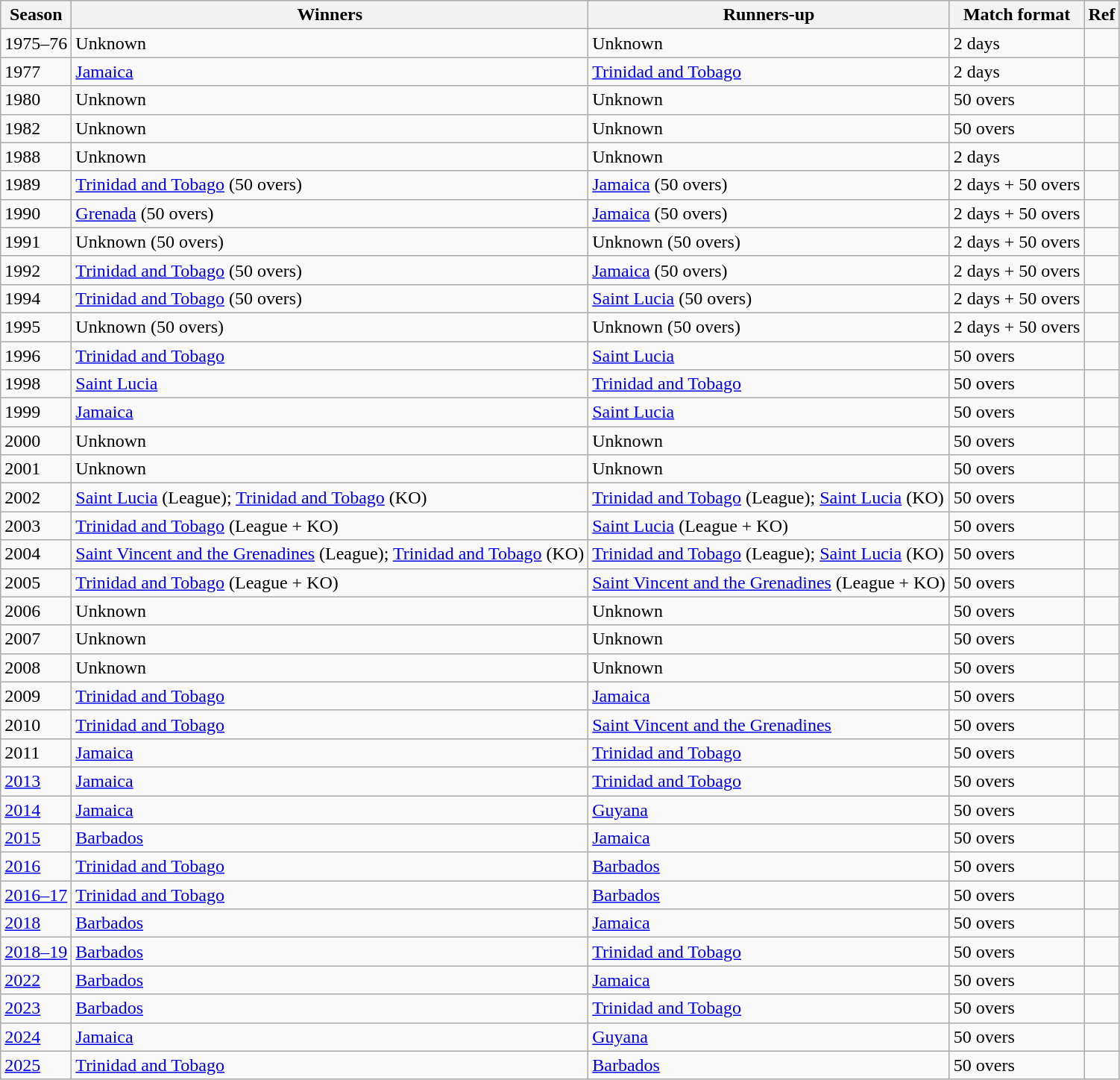<table class="wikitable">
<tr>
<th>Season</th>
<th>Winners</th>
<th>Runners-up</th>
<th>Match format</th>
<th>Ref</th>
</tr>
<tr>
<td>1975–76</td>
<td>Unknown</td>
<td>Unknown</td>
<td>2 days</td>
<td></td>
</tr>
<tr>
<td>1977</td>
<td><a href='#'>Jamaica</a></td>
<td><a href='#'>Trinidad and Tobago</a></td>
<td>2 days</td>
<td></td>
</tr>
<tr>
<td>1980</td>
<td>Unknown</td>
<td>Unknown</td>
<td>50 overs</td>
<td></td>
</tr>
<tr>
<td>1982</td>
<td>Unknown</td>
<td>Unknown</td>
<td>50 overs</td>
<td></td>
</tr>
<tr>
<td>1988</td>
<td>Unknown</td>
<td>Unknown</td>
<td>2 days</td>
<td></td>
</tr>
<tr>
<td>1989</td>
<td><a href='#'>Trinidad and Tobago</a> (50 overs)</td>
<td><a href='#'>Jamaica</a> (50 overs)</td>
<td>2 days + 50 overs</td>
<td></td>
</tr>
<tr>
<td>1990</td>
<td><a href='#'>Grenada</a> (50 overs)</td>
<td><a href='#'>Jamaica</a> (50 overs)</td>
<td>2 days + 50 overs</td>
<td></td>
</tr>
<tr>
<td>1991</td>
<td>Unknown (50 overs)</td>
<td>Unknown (50 overs)</td>
<td>2 days + 50 overs</td>
<td></td>
</tr>
<tr>
<td>1992</td>
<td><a href='#'>Trinidad and Tobago</a> (50 overs)</td>
<td><a href='#'>Jamaica</a> (50 overs)</td>
<td>2 days + 50 overs</td>
<td></td>
</tr>
<tr>
<td>1994</td>
<td><a href='#'>Trinidad and Tobago</a> (50 overs)</td>
<td><a href='#'>Saint Lucia</a> (50 overs)</td>
<td>2 days + 50 overs</td>
<td></td>
</tr>
<tr>
<td>1995</td>
<td>Unknown (50 overs)</td>
<td>Unknown (50 overs)</td>
<td>2 days + 50 overs</td>
<td></td>
</tr>
<tr>
<td>1996</td>
<td><a href='#'>Trinidad and Tobago</a></td>
<td><a href='#'>Saint Lucia</a></td>
<td>50 overs</td>
<td></td>
</tr>
<tr>
<td>1998</td>
<td><a href='#'>Saint Lucia</a></td>
<td><a href='#'>Trinidad and Tobago</a></td>
<td>50 overs</td>
<td></td>
</tr>
<tr>
<td>1999</td>
<td><a href='#'>Jamaica</a></td>
<td><a href='#'>Saint Lucia</a></td>
<td>50 overs</td>
<td></td>
</tr>
<tr>
<td>2000</td>
<td>Unknown</td>
<td>Unknown</td>
<td>50 overs</td>
<td></td>
</tr>
<tr>
<td>2001</td>
<td>Unknown</td>
<td>Unknown</td>
<td>50 overs</td>
<td></td>
</tr>
<tr>
<td>2002</td>
<td><a href='#'>Saint Lucia</a> (League); <a href='#'>Trinidad and Tobago</a> (KO)</td>
<td><a href='#'>Trinidad and Tobago</a> (League); <a href='#'>Saint Lucia</a> (KO)</td>
<td>50 overs</td>
<td></td>
</tr>
<tr>
<td>2003</td>
<td><a href='#'>Trinidad and Tobago</a> (League + KO)</td>
<td><a href='#'>Saint Lucia</a> (League + KO)</td>
<td>50 overs</td>
<td></td>
</tr>
<tr>
<td>2004</td>
<td><a href='#'>Saint Vincent and the Grenadines</a> (League); <a href='#'>Trinidad and Tobago</a> (KO)</td>
<td><a href='#'>Trinidad and Tobago</a> (League); <a href='#'>Saint Lucia</a> (KO)</td>
<td>50 overs</td>
<td></td>
</tr>
<tr>
<td>2005</td>
<td><a href='#'>Trinidad and Tobago</a> (League + KO)</td>
<td><a href='#'>Saint Vincent and the Grenadines</a> (League + KO)</td>
<td>50 overs</td>
<td></td>
</tr>
<tr>
<td>2006</td>
<td>Unknown</td>
<td>Unknown</td>
<td>50 overs</td>
<td></td>
</tr>
<tr>
<td>2007</td>
<td>Unknown</td>
<td>Unknown</td>
<td>50 overs</td>
<td></td>
</tr>
<tr>
<td>2008</td>
<td>Unknown</td>
<td>Unknown</td>
<td>50 overs</td>
<td></td>
</tr>
<tr>
<td>2009</td>
<td><a href='#'>Trinidad and Tobago</a></td>
<td><a href='#'>Jamaica</a></td>
<td>50 overs</td>
<td></td>
</tr>
<tr>
<td>2010</td>
<td><a href='#'>Trinidad and Tobago</a></td>
<td><a href='#'>Saint Vincent and the Grenadines</a></td>
<td>50 overs</td>
<td></td>
</tr>
<tr>
<td>2011</td>
<td><a href='#'>Jamaica</a></td>
<td><a href='#'>Trinidad and Tobago</a></td>
<td>50 overs</td>
<td></td>
</tr>
<tr>
<td><a href='#'>2013</a></td>
<td><a href='#'>Jamaica</a></td>
<td><a href='#'>Trinidad and Tobago</a></td>
<td>50 overs</td>
<td></td>
</tr>
<tr>
<td><a href='#'>2014</a></td>
<td><a href='#'>Jamaica</a></td>
<td><a href='#'>Guyana</a></td>
<td>50 overs</td>
<td></td>
</tr>
<tr>
<td><a href='#'>2015</a></td>
<td><a href='#'>Barbados</a></td>
<td><a href='#'>Jamaica</a></td>
<td>50 overs</td>
<td></td>
</tr>
<tr>
<td><a href='#'>2016</a></td>
<td><a href='#'>Trinidad and Tobago</a></td>
<td><a href='#'>Barbados</a></td>
<td>50 overs</td>
<td></td>
</tr>
<tr>
<td><a href='#'>2016–17</a></td>
<td><a href='#'>Trinidad and Tobago</a></td>
<td><a href='#'>Barbados</a></td>
<td>50 overs</td>
<td></td>
</tr>
<tr>
<td><a href='#'>2018</a></td>
<td><a href='#'>Barbados</a></td>
<td><a href='#'>Jamaica</a></td>
<td>50 overs</td>
<td></td>
</tr>
<tr>
<td><a href='#'>2018–19</a></td>
<td><a href='#'>Barbados</a></td>
<td><a href='#'>Trinidad and Tobago</a></td>
<td>50 overs</td>
<td></td>
</tr>
<tr>
<td><a href='#'>2022</a></td>
<td><a href='#'>Barbados</a></td>
<td><a href='#'>Jamaica</a></td>
<td>50 overs</td>
<td></td>
</tr>
<tr>
<td><a href='#'>2023</a></td>
<td><a href='#'>Barbados</a></td>
<td><a href='#'>Trinidad and Tobago</a></td>
<td>50 overs</td>
<td></td>
</tr>
<tr>
<td><a href='#'>2024</a></td>
<td><a href='#'>Jamaica</a></td>
<td><a href='#'>Guyana</a></td>
<td>50 overs</td>
<td></td>
</tr>
<tr>
<td><a href='#'>2025</a></td>
<td><a href='#'>Trinidad and Tobago</a></td>
<td><a href='#'>Barbados</a></td>
<td>50 overs</td>
<td></td>
</tr>
</table>
